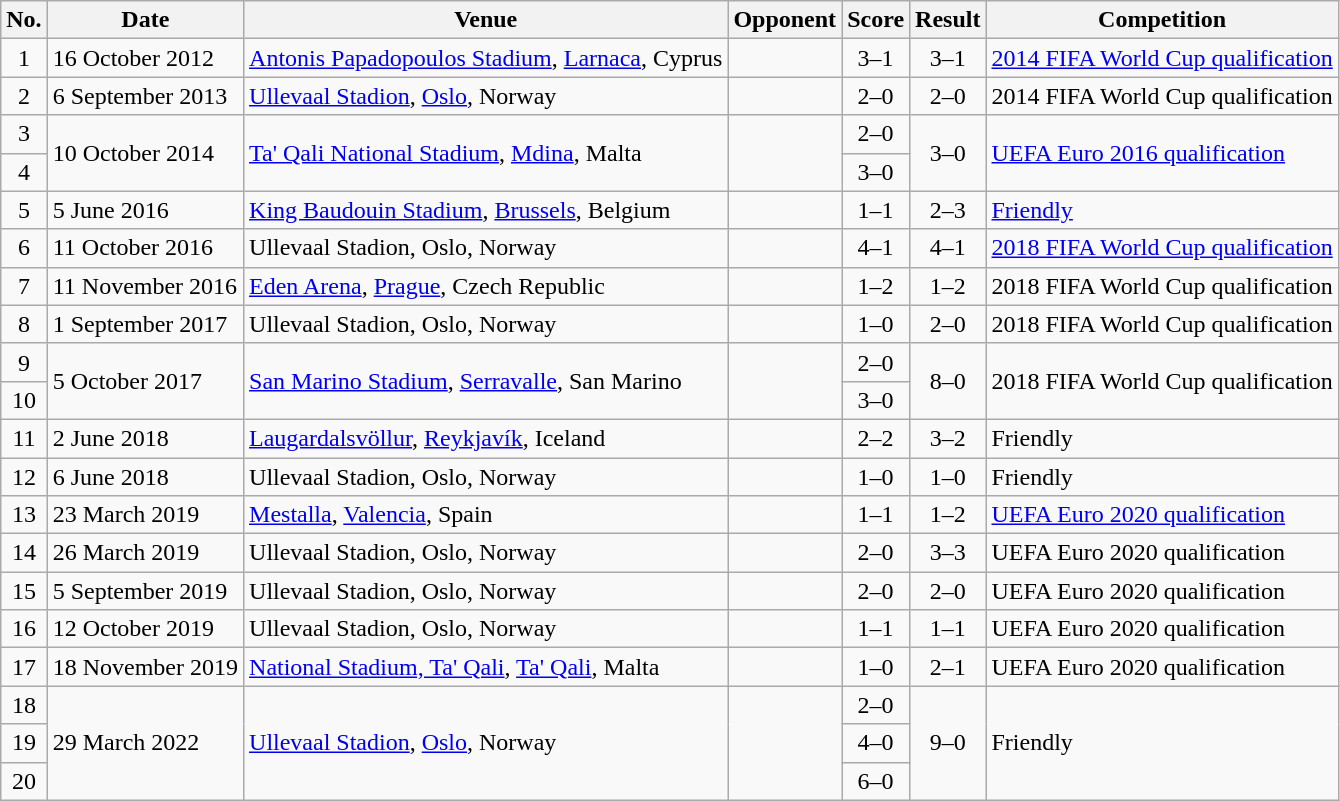<table class="wikitable sortable">
<tr>
<th scope="col">No.</th>
<th scope="col">Date</th>
<th scope="col">Venue</th>
<th scope="col">Opponent</th>
<th scope="col">Score</th>
<th scope="col">Result</th>
<th scope="col">Competition</th>
</tr>
<tr>
<td align="center">1</td>
<td>16 October 2012</td>
<td><a href='#'>Antonis Papadopoulos Stadium</a>, <a href='#'>Larnaca</a>, Cyprus</td>
<td></td>
<td align="center">3–1</td>
<td align="center">3–1</td>
<td><a href='#'>2014 FIFA World Cup qualification</a></td>
</tr>
<tr>
<td align="center">2</td>
<td>6 September 2013</td>
<td><a href='#'>Ullevaal Stadion</a>, <a href='#'>Oslo</a>, Norway</td>
<td></td>
<td align="center">2–0</td>
<td align="center">2–0</td>
<td>2014 FIFA World Cup qualification</td>
</tr>
<tr>
<td align="center">3</td>
<td rowspan="2">10 October 2014</td>
<td rowspan="2"><a href='#'>Ta' Qali National Stadium</a>, <a href='#'>Mdina</a>, Malta</td>
<td rowspan="2"></td>
<td align="center">2–0</td>
<td rowspan="2" align="center">3–0</td>
<td rowspan="2"><a href='#'>UEFA Euro 2016 qualification</a></td>
</tr>
<tr>
<td align="center">4</td>
<td align="center">3–0</td>
</tr>
<tr>
<td align="center">5</td>
<td>5 June 2016</td>
<td><a href='#'>King Baudouin Stadium</a>, <a href='#'>Brussels</a>, Belgium</td>
<td></td>
<td align="center">1–1</td>
<td align="center">2–3</td>
<td><a href='#'>Friendly</a></td>
</tr>
<tr>
<td align="center">6</td>
<td>11 October 2016</td>
<td>Ullevaal Stadion, Oslo, Norway</td>
<td></td>
<td align="center">4–1</td>
<td align="center">4–1</td>
<td><a href='#'>2018 FIFA World Cup qualification</a></td>
</tr>
<tr>
<td align="center">7</td>
<td>11 November 2016</td>
<td><a href='#'>Eden Arena</a>, <a href='#'>Prague</a>, Czech Republic</td>
<td></td>
<td align="center">1–2</td>
<td align="center">1–2</td>
<td>2018 FIFA World Cup qualification</td>
</tr>
<tr>
<td align="center">8</td>
<td>1 September 2017</td>
<td>Ullevaal Stadion, Oslo, Norway</td>
<td></td>
<td align="center">1–0</td>
<td align="center">2–0</td>
<td>2018 FIFA World Cup qualification</td>
</tr>
<tr>
<td align="center">9</td>
<td rowspan="2">5 October 2017</td>
<td rowspan="2"><a href='#'>San Marino Stadium</a>, <a href='#'>Serravalle</a>, San Marino</td>
<td rowspan="2"></td>
<td align="center">2–0</td>
<td rowspan="2" align="center">8–0</td>
<td rowspan="2">2018 FIFA World Cup qualification</td>
</tr>
<tr>
<td align="center">10</td>
<td align="center">3–0</td>
</tr>
<tr>
<td align="center">11</td>
<td>2 June 2018</td>
<td><a href='#'>Laugardalsvöllur</a>, <a href='#'>Reykjavík</a>, Iceland</td>
<td></td>
<td align="center">2–2</td>
<td align="center">3–2</td>
<td>Friendly</td>
</tr>
<tr>
<td align="center">12</td>
<td>6 June 2018</td>
<td>Ullevaal Stadion, Oslo, Norway</td>
<td></td>
<td align="center">1–0</td>
<td align="center">1–0</td>
<td>Friendly</td>
</tr>
<tr>
<td align="center">13</td>
<td>23 March 2019</td>
<td><a href='#'>Mestalla</a>, <a href='#'>Valencia</a>, Spain</td>
<td></td>
<td align="center">1–1</td>
<td align="center">1–2</td>
<td><a href='#'>UEFA Euro 2020 qualification</a></td>
</tr>
<tr>
<td align="center">14</td>
<td>26 March 2019</td>
<td>Ullevaal Stadion, Oslo, Norway</td>
<td></td>
<td align="center">2–0</td>
<td align="center">3–3</td>
<td>UEFA Euro 2020 qualification</td>
</tr>
<tr>
<td align="center">15</td>
<td>5 September 2019</td>
<td>Ullevaal Stadion, Oslo, Norway</td>
<td></td>
<td align="center">2–0</td>
<td align="center">2–0</td>
<td>UEFA Euro 2020 qualification</td>
</tr>
<tr>
<td align="center">16</td>
<td>12 October 2019</td>
<td>Ullevaal Stadion, Oslo, Norway</td>
<td></td>
<td align="center">1–1</td>
<td align="center">1–1</td>
<td>UEFA Euro 2020 qualification</td>
</tr>
<tr>
<td align="center">17</td>
<td>18 November 2019</td>
<td><a href='#'>National Stadium, Ta' Qali</a>, <a href='#'>Ta' Qali</a>, Malta</td>
<td></td>
<td align="center">1–0</td>
<td align="center">2–1</td>
<td>UEFA Euro 2020 qualification</td>
</tr>
<tr>
<td align="center">18</td>
<td rowspan="3">29 March 2022</td>
<td rowspan="3"><a href='#'>Ullevaal Stadion</a>, <a href='#'>Oslo</a>, Norway</td>
<td rowspan="3"></td>
<td align="center">2–0</td>
<td rowspan="3" align="center">9–0</td>
<td rowspan="3">Friendly</td>
</tr>
<tr>
<td align="center">19</td>
<td align="center">4–0</td>
</tr>
<tr>
<td align="center">20</td>
<td align="center">6–0</td>
</tr>
</table>
